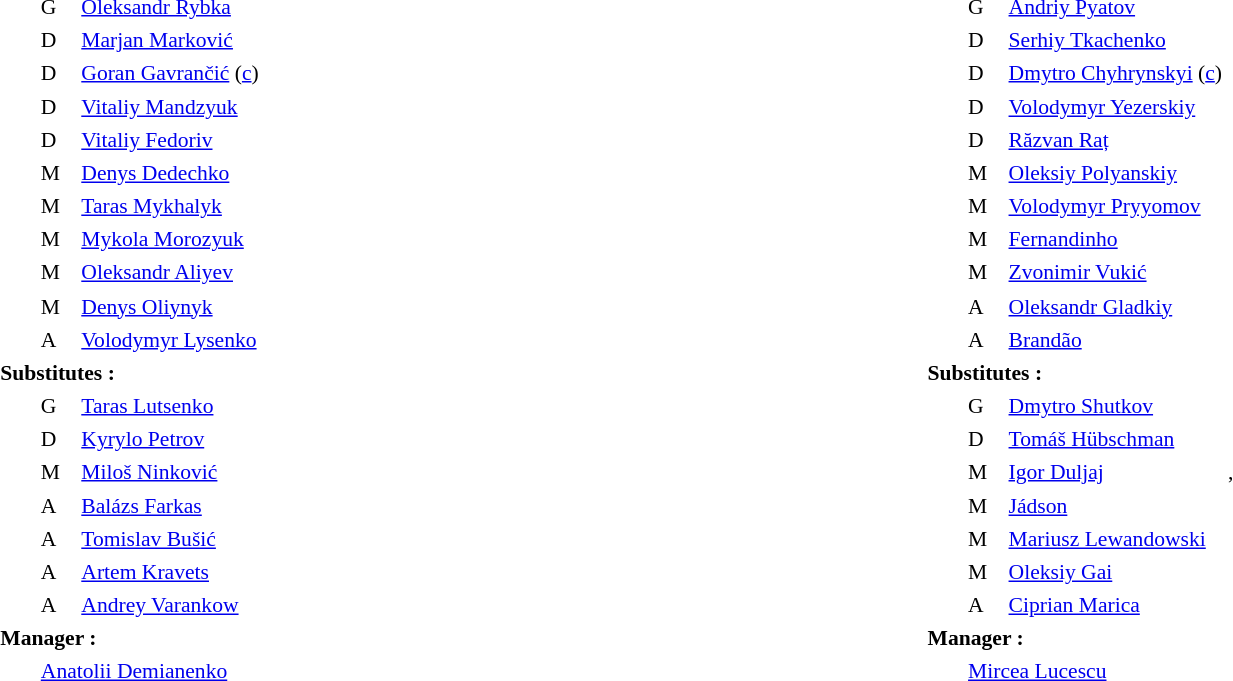<table width="100%" border="0" cellspacing="0" cellpadding="0" style="background:transparent;font-size:90%;line-height:1.4">
<tr valign="top">
<td width="50%"><br><table align="center" border="0" cellspacing="2" cellpadding="0" style="background:transparent">
<tr>
<th width="25"></th>
<th width="25"></th>
<th></th>
<th></th>
<th></th>
<th></th>
</tr>
<tr>
<td></td>
<td>G</td>
<td> <a href='#'>Oleksandr Rybka</a></td>
<td></td>
<td></td>
<td></td>
</tr>
<tr>
<td></td>
<td>D</td>
<td> <a href='#'>Marjan Marković</a></td>
<td></td>
<td></td>
<td></td>
</tr>
<tr>
<td></td>
<td>D</td>
<td> <a href='#'>Goran Gavrančić</a> (<a href='#'>c</a>)</td>
<td></td>
<td></td>
</tr>
<tr>
<td></td>
<td>D</td>
<td> <a href='#'>Vitaliy Mandzyuk</a></td>
<td></td>
<td></td>
<td></td>
</tr>
<tr>
<td></td>
<td>D</td>
<td> <a href='#'>Vitaliy Fedoriv</a></td>
<td></td>
<td></td>
<td></td>
</tr>
<tr>
<td></td>
<td>M</td>
<td> <a href='#'>Denys Dedechko</a></td>
<td></td>
<td></td>
<td></td>
</tr>
<tr>
<td></td>
<td>M</td>
<td> <a href='#'>Taras Mykhalyk</a></td>
<td></td>
<td></td>
<td></td>
</tr>
<tr>
<td></td>
<td>M</td>
<td> <a href='#'>Mykola Morozyuk</a></td>
<td></td>
<td></td>
<td></td>
</tr>
<tr>
<td></td>
<td>M</td>
<td> <a href='#'>Oleksandr Aliyev</a></td>
<td></td>
<td></td>
<td></td>
</tr>
<tr>
<td></td>
<td>M</td>
<td> <a href='#'>Denys Oliynyk</a></td>
<td></td>
<td></td>
<td></td>
</tr>
<tr>
<td></td>
<td>A</td>
<td> <a href='#'>Volodymyr Lysenko</a></td>
<td></td>
<td></td>
<td></td>
</tr>
<tr>
<td colspan="6"><strong>Substitutes :</strong></td>
</tr>
<tr>
<td></td>
<td>G</td>
<td> <a href='#'>Taras Lutsenko</a></td>
<td></td>
<td></td>
<td></td>
</tr>
<tr>
<td></td>
<td>D</td>
<td> <a href='#'>Kyrylo Petrov</a></td>
<td></td>
<td></td>
<td></td>
</tr>
<tr>
<td></td>
<td>M</td>
<td> <a href='#'>Miloš Ninković</a></td>
<td></td>
<td></td>
<td></td>
</tr>
<tr>
<td></td>
<td>A</td>
<td> <a href='#'>Balázs Farkas</a></td>
<td></td>
<td></td>
<td></td>
</tr>
<tr>
<td></td>
<td>A</td>
<td> <a href='#'>Tomislav Bušić</a></td>
<td></td>
<td></td>
<td></td>
</tr>
<tr>
<td></td>
<td>A</td>
<td> <a href='#'>Artem Kravets</a></td>
<td></td>
<td></td>
<td></td>
</tr>
<tr>
<td></td>
<td>A</td>
<td> <a href='#'>Andrey Varankow</a></td>
<td></td>
<td></td>
<td></td>
</tr>
<tr>
<td colspan="6"><strong>Manager :</strong></td>
</tr>
<tr>
<td></td>
<td colspan="5"> <a href='#'>Anatolii Demianenko</a></td>
</tr>
</table>
</td>
<td valign="top"></td>
<td width="50%"><br><table align="center" border="0" cellspacing="2" cellpadding="0" style="background:transparent">
<tr>
<th width="25"></th>
<th width="25"></th>
<th></th>
<th></th>
<th></th>
<th></th>
</tr>
<tr>
<td></td>
<td>G</td>
<td> <a href='#'>Andriy Pyatov</a></td>
<td></td>
<td></td>
<td></td>
</tr>
<tr>
<td></td>
<td>D</td>
<td> <a href='#'>Serhiy Tkachenko</a></td>
<td></td>
<td></td>
<td></td>
</tr>
<tr>
<td></td>
<td>D</td>
<td> <a href='#'>Dmytro Chyhrynskyi</a> (<a href='#'>c</a>)</td>
<td></td>
<td></td>
<td></td>
</tr>
<tr>
<td></td>
<td>D</td>
<td> <a href='#'>Volodymyr Yezerskiy</a></td>
<td></td>
<td></td>
<td></td>
</tr>
<tr>
<td></td>
<td>D</td>
<td> <a href='#'>Răzvan Raț</a></td>
<td></td>
<td></td>
<td></td>
</tr>
<tr>
<td></td>
<td>M</td>
<td> <a href='#'>Oleksiy Polyanskiy</a></td>
<td></td>
<td></td>
<td></td>
</tr>
<tr>
<td></td>
<td>M</td>
<td> <a href='#'>Volodymyr Pryyomov</a></td>
<td></td>
<td></td>
<td></td>
</tr>
<tr>
<td></td>
<td>M</td>
<td> <a href='#'>Fernandinho</a></td>
<td></td>
<td></td>
<td></td>
</tr>
<tr>
<td></td>
<td>M</td>
<td> <a href='#'>Zvonimir Vukić</a></td>
<td></td>
<td></td>
<td></td>
</tr>
<tr>
<td></td>
<td>A</td>
<td> <a href='#'>Oleksandr Gladkiy</a></td>
<td></td>
<td></td>
<td></td>
</tr>
<tr>
<td></td>
<td>A</td>
<td> <a href='#'>Brandão</a></td>
<td></td>
<td></td>
<td></td>
</tr>
<tr>
<td colspan="6"><strong>Substitutes :</strong></td>
</tr>
<tr>
<td></td>
<td>G</td>
<td> <a href='#'>Dmytro Shutkov</a></td>
<td></td>
<td></td>
<td></td>
</tr>
<tr>
<td></td>
<td>D</td>
<td> <a href='#'>Tomáš Hübschman</a></td>
<td></td>
<td></td>
<td></td>
</tr>
<tr>
<td></td>
<td>M</td>
<td> <a href='#'>Igor Duljaj</a></td>
<td></td>
<td>, </td>
<td></td>
</tr>
<tr>
<td></td>
<td>M</td>
<td>  <a href='#'>Jádson</a></td>
<td></td>
<td></td>
<td></td>
</tr>
<tr>
<td></td>
<td>M</td>
<td>  <a href='#'>Mariusz Lewandowski</a></td>
<td></td>
<td></td>
<td></td>
</tr>
<tr>
<td></td>
<td>M</td>
<td> <a href='#'>Oleksiy Gai</a></td>
<td></td>
<td></td>
<td></td>
</tr>
<tr>
<td></td>
<td>A</td>
<td> <a href='#'>Ciprian Marica</a></td>
<td></td>
<td></td>
<td></td>
</tr>
<tr>
<td colspan="6"><strong>Manager :</strong></td>
</tr>
<tr>
<td></td>
<td colspan="5"> <a href='#'>Mircea Lucescu</a></td>
</tr>
</table>
</td>
</tr>
</table>
